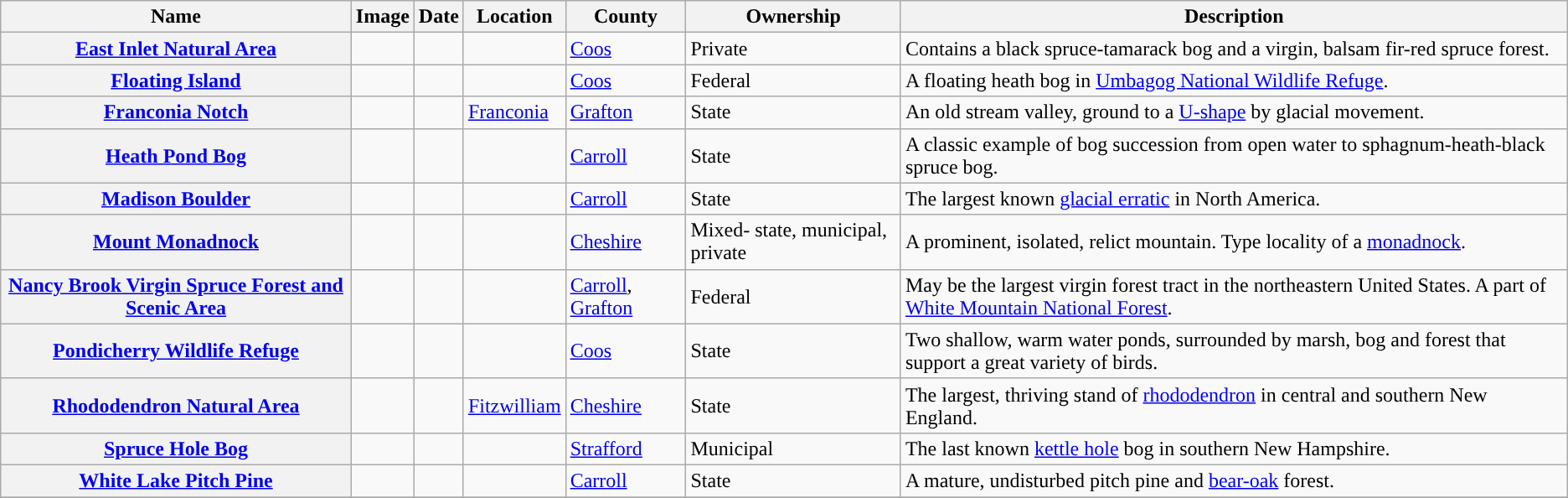<table class="wikitable sortable" align="center">
<tr>
<th style="background-color:">Name</th>
<th style="background-color:">Image</th>
<th style="background-color:">Date</th>
<th style="background-color:">Location</th>
<th style="background-color:">County</th>
<th style="background-color:">Ownership</th>
<th style="background-color:">Description</th>
</tr>
<tr>
<th><a href='#'>East Inlet Natural Area</a></th>
<td></td>
<td></td>
<td></td>
<td><a href='#'>Coos</a></td>
<td>Private</td>
<td>Contains a black spruce-tamarack bog and a virgin, balsam fir-red spruce forest.</td>
</tr>
<tr>
<th><a href='#'>Floating Island</a></th>
<td></td>
<td></td>
<td></td>
<td><a href='#'>Coos</a></td>
<td>Federal</td>
<td>A floating heath bog in <a href='#'>Umbagog National Wildlife Refuge</a>.</td>
</tr>
<tr>
<th><a href='#'>Franconia Notch</a></th>
<td></td>
<td></td>
<td><a href='#'>Franconia</a>  </td>
<td><a href='#'>Grafton</a></td>
<td>State</td>
<td>An old stream valley, ground to a <a href='#'>U-shape</a> by glacial movement.</td>
</tr>
<tr>
<th><a href='#'>Heath Pond Bog</a></th>
<td></td>
<td></td>
<td></td>
<td><a href='#'>Carroll</a></td>
<td>State</td>
<td>A classic example of bog succession from open water to sphagnum-heath-black spruce bog.</td>
</tr>
<tr>
<th><a href='#'>Madison Boulder</a></th>
<td></td>
<td></td>
<td></td>
<td><a href='#'>Carroll</a></td>
<td>State</td>
<td>The largest known <a href='#'>glacial erratic</a> in North America.</td>
</tr>
<tr>
<th><a href='#'>Mount Monadnock</a></th>
<td></td>
<td></td>
<td></td>
<td><a href='#'>Cheshire</a></td>
<td>Mixed- state, municipal, private</td>
<td>A prominent, isolated, relict mountain. Type locality of a <a href='#'>monadnock</a>.</td>
</tr>
<tr>
<th><a href='#'>Nancy Brook Virgin Spruce Forest and Scenic Area</a></th>
<td></td>
<td></td>
<td></td>
<td><a href='#'>Carroll</a>, <a href='#'>Grafton</a></td>
<td>Federal</td>
<td>May be the largest virgin forest tract in the northeastern United States. A part of <a href='#'>White Mountain National Forest</a>.</td>
</tr>
<tr>
<th><a href='#'>Pondicherry Wildlife Refuge</a></th>
<td></td>
<td></td>
<td></td>
<td><a href='#'>Coos</a></td>
<td>State</td>
<td>Two shallow, warm water ponds, surrounded by marsh, bog and forest that support a great variety of birds.</td>
</tr>
<tr>
<th><a href='#'>Rhododendron Natural Area</a></th>
<td></td>
<td></td>
<td><a href='#'>Fitzwilliam</a>  </td>
<td><a href='#'>Cheshire</a></td>
<td>State</td>
<td>The largest, thriving stand of <a href='#'>rhododendron</a> in central and southern New England.</td>
</tr>
<tr>
<th><a href='#'>Spruce Hole Bog</a></th>
<td></td>
<td></td>
<td></td>
<td><a href='#'>Strafford</a></td>
<td>Municipal</td>
<td>The last known <a href='#'>kettle hole</a> bog in southern New Hampshire.</td>
</tr>
<tr>
<th><a href='#'>White Lake Pitch Pine</a></th>
<td></td>
<td></td>
<td></td>
<td><a href='#'>Carroll</a></td>
<td>State</td>
<td>A mature, undisturbed pitch pine and <a href='#'>bear-oak</a> forest.</td>
</tr>
<tr>
</tr>
</table>
